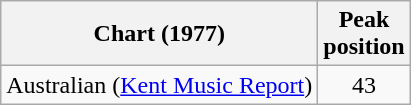<table class="wikitable sortable">
<tr>
<th>Chart (1977)</th>
<th>Peak<br>position</th>
</tr>
<tr>
<td>Australian (<a href='#'>Kent Music Report</a>)</td>
<td style="text-align:center;">43</td>
</tr>
</table>
